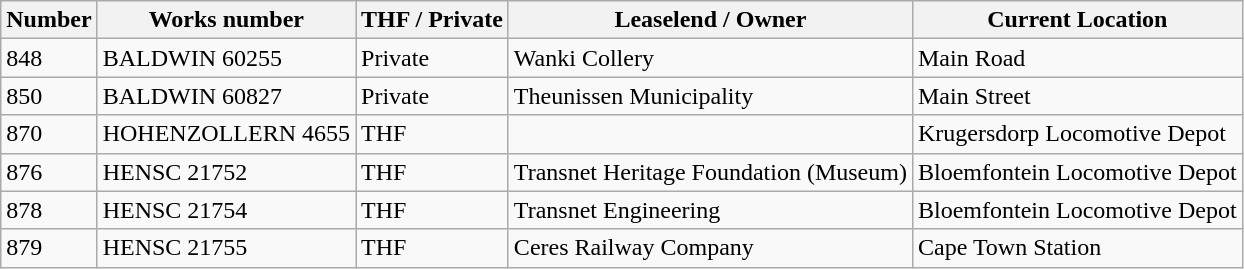<table class="wikitable">
<tr t>
<th>Number</th>
<th>Works number</th>
<th>THF / Private</th>
<th>Leaselend / Owner</th>
<th>Current Location</th>
</tr>
<tr>
<td>848</td>
<td>BALDWIN 60255</td>
<td>Private</td>
<td>Wanki Collery</td>
<td>Main Road</td>
</tr>
<tr>
<td>850</td>
<td>BALDWIN 60827</td>
<td>Private</td>
<td>Theunissen Municipality</td>
<td>Main Street</td>
</tr>
<tr>
<td>870</td>
<td>HOHENZOLLERN 4655</td>
<td>THF</td>
<td></td>
<td>Krugersdorp Locomotive Depot</td>
</tr>
<tr>
<td>876</td>
<td>HENSC 21752</td>
<td>THF</td>
<td>Transnet Heritage Foundation (Museum)</td>
<td>Bloemfontein Locomotive Depot</td>
</tr>
<tr>
<td>878</td>
<td>HENSC 21754</td>
<td>THF</td>
<td>Transnet Engineering</td>
<td>Bloemfontein Locomotive Depot</td>
</tr>
<tr>
<td>879</td>
<td>HENSC 21755</td>
<td>THF</td>
<td>Ceres Railway Company</td>
<td>Cape Town Station</td>
</tr>
</table>
